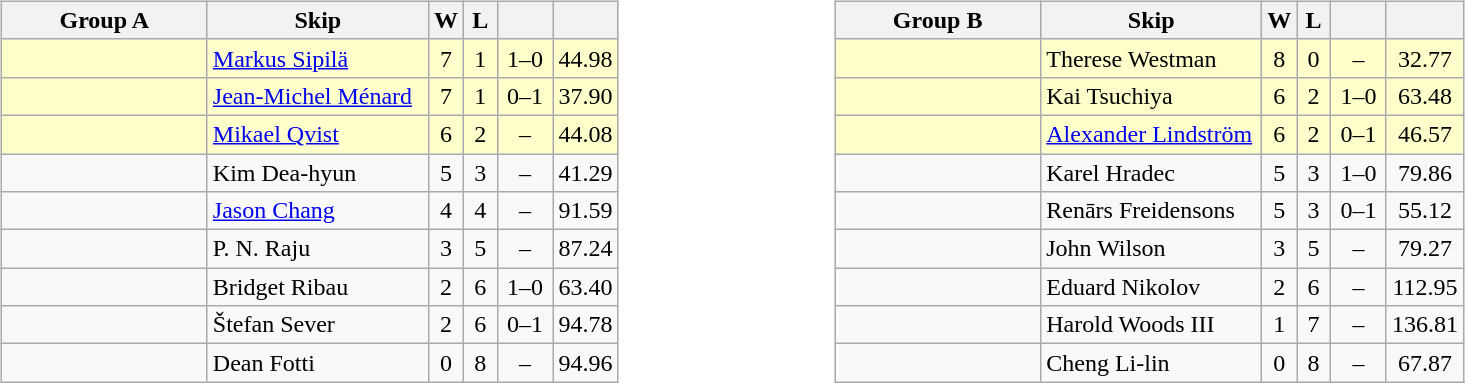<table>
<tr>
<td valign=top width=11%><br><table class="wikitable" style="text-align: center;">
<tr>
<th width=130>Group A</th>
<th width=140>Skip</th>
<th width=15>W</th>
<th width=15>L</th>
<th width=30></th>
<th width=15></th>
</tr>
<tr bgcolor=#ffffcc>
<td style="text-align:left;"></td>
<td style="text-align:left;"><a href='#'>Markus Sipilä</a></td>
<td>7</td>
<td>1</td>
<td>1–0</td>
<td>44.98</td>
</tr>
<tr bgcolor=#ffffcc>
<td style="text-align:left;"></td>
<td style="text-align:left;"><a href='#'>Jean-Michel Ménard</a></td>
<td>7</td>
<td>1</td>
<td>0–1</td>
<td>37.90</td>
</tr>
<tr bgcolor=#ffffcc>
<td style="text-align:left;"></td>
<td style="text-align:left;"><a href='#'>Mikael Qvist</a></td>
<td>6</td>
<td>2</td>
<td>–</td>
<td>44.08</td>
</tr>
<tr>
<td style="text-align:left;"></td>
<td style="text-align:left;">Kim Dea-hyun</td>
<td>5</td>
<td>3</td>
<td>–</td>
<td>41.29</td>
</tr>
<tr>
<td style="text-align:left;"></td>
<td style="text-align:left;"><a href='#'>Jason Chang</a></td>
<td>4</td>
<td>4</td>
<td>–</td>
<td>91.59</td>
</tr>
<tr>
<td style="text-align:left;"></td>
<td style="text-align:left;">P. N. Raju</td>
<td>3</td>
<td>5</td>
<td>–</td>
<td>87.24</td>
</tr>
<tr>
<td style="text-align:left;"></td>
<td style="text-align:left;">Bridget Ribau</td>
<td>2</td>
<td>6</td>
<td>1–0</td>
<td>63.40</td>
</tr>
<tr>
<td style="text-align:left;"></td>
<td style="text-align:left;">Štefan Sever</td>
<td>2</td>
<td>6</td>
<td>0–1</td>
<td>94.78</td>
</tr>
<tr>
<td style="text-align:left;"></td>
<td style="text-align:left;">Dean Fotti</td>
<td>0</td>
<td>8</td>
<td>–</td>
<td>94.96</td>
</tr>
</table>
</td>
<td valign=top width=15%><br><table class="wikitable" style="text-align: center;">
<tr>
<th width=130>Group B</th>
<th width=140>Skip</th>
<th width=15>W</th>
<th width=15>L</th>
<th width=30></th>
<th width=15></th>
</tr>
<tr bgcolor=#ffffcc>
<td style="text-align:left;"></td>
<td style="text-align:left;">Therese Westman</td>
<td>8</td>
<td>0</td>
<td>–</td>
<td>32.77</td>
</tr>
<tr bgcolor=#ffffcc>
<td style="text-align:left;"></td>
<td style="text-align:left;">Kai Tsuchiya</td>
<td>6</td>
<td>2</td>
<td>1–0</td>
<td>63.48</td>
</tr>
<tr bgcolor=#ffffcc>
<td style="text-align:left;"></td>
<td style="text-align:left;"><a href='#'>Alexander Lindström</a></td>
<td>6</td>
<td>2</td>
<td>0–1</td>
<td>46.57</td>
</tr>
<tr>
<td style="text-align:left;"></td>
<td style="text-align:left;">Karel Hradec</td>
<td>5</td>
<td>3</td>
<td>1–0</td>
<td>79.86</td>
</tr>
<tr>
<td style="text-align:left;"></td>
<td style="text-align:left;">Renārs Freidensons</td>
<td>5</td>
<td>3</td>
<td>0–1</td>
<td>55.12</td>
</tr>
<tr>
<td style="text-align:left;"></td>
<td style="text-align:left;">John Wilson</td>
<td>3</td>
<td>5</td>
<td>–</td>
<td>79.27</td>
</tr>
<tr>
<td style="text-align:left;"></td>
<td style="text-align:left;">Eduard Nikolov</td>
<td>2</td>
<td>6</td>
<td>–</td>
<td>112.95</td>
</tr>
<tr>
<td style="text-align:left;"></td>
<td style="text-align:left;">Harold Woods III</td>
<td>1</td>
<td>7</td>
<td>–</td>
<td>136.81</td>
</tr>
<tr>
<td style="text-align:left;"></td>
<td style="text-align:left;">Cheng Li-lin</td>
<td>0</td>
<td>8</td>
<td>–</td>
<td>67.87</td>
</tr>
</table>
</td>
</tr>
</table>
